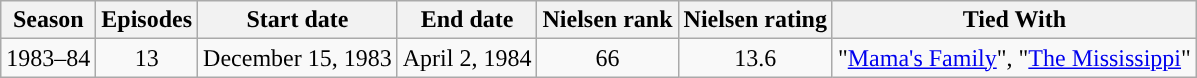<table class="wikitable" style="text-align: center">
<tr>
<th>Season</th>
<th>Episodes</th>
<th>Start date</th>
<th>End date</th>
<th>Nielsen rank</th>
<th>Nielsen rating</th>
<th>Tied With</th>
</tr>
<tr>
<td style="text-align:center">1983–84</td>
<td style="text-align:center">13</td>
<td style="text-align:center">December 15, 1983</td>
<td style="text-align:center">April 2, 1984</td>
<td style="text-align:center:">66</td>
<td style="text-align:center">13.6</td>
<td style="text-align:center">"<a href='#'>Mama's Family</a>", "<a href='#'>The Mississippi</a>"</td>
</tr>
</table>
